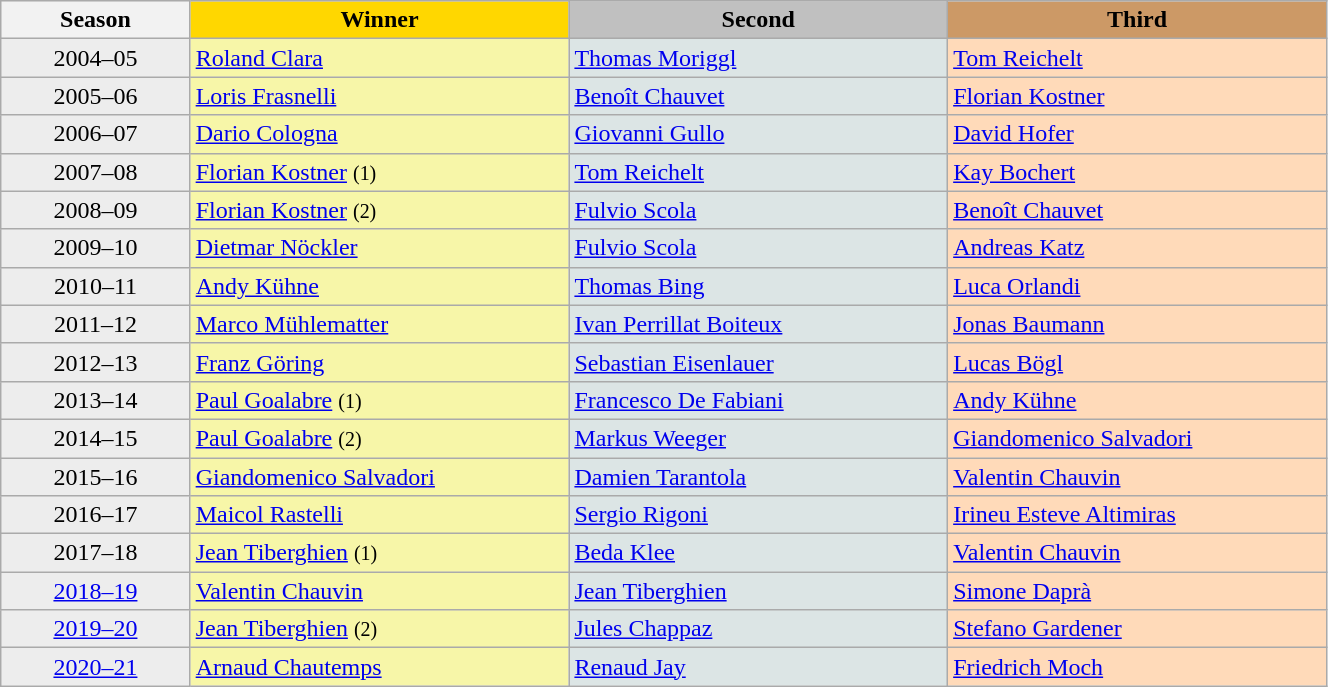<table class="wikitable" style=" width:70%;">
<tr style="background-color:#EDEDED;">
<th style="width:10%;">Season</th>
<th style="width:20%; background:gold;">Winner</th>
<th style="width:20%; background:silver;">Second</th>
<th style="width:20%; background:#CC9966;">Third</th>
</tr>
<tr>
<td align="center" bgcolor="#EDEDED">2004–05</td>
<td bgcolor="#F7F6A8"> <a href='#'>Roland Clara</a></td>
<td bgcolor="#DCE5E5"> <a href='#'>Thomas Moriggl</a></td>
<td bgcolor="#FFDAB9"> <a href='#'>Tom Reichelt</a></td>
</tr>
<tr>
<td align="center" bgcolor="#EDEDED">2005–06</td>
<td bgcolor="#F7F6A8"> <a href='#'>Loris Frasnelli</a></td>
<td bgcolor="#DCE5E5"> <a href='#'>Benoît Chauvet</a></td>
<td bgcolor="#FFDAB9"> <a href='#'>Florian Kostner</a></td>
</tr>
<tr>
<td align="center" bgcolor="#EDEDED">2006–07</td>
<td bgcolor="#F7F6A8"> <a href='#'>Dario Cologna</a></td>
<td bgcolor="#DCE5E5"> <a href='#'>Giovanni Gullo</a></td>
<td bgcolor="#FFDAB9"> <a href='#'>David Hofer</a></td>
</tr>
<tr>
<td align="center" bgcolor="#EDEDED">2007–08</td>
<td bgcolor="#F7F6A8"> <a href='#'>Florian Kostner</a> <small>(1)</small></td>
<td bgcolor="#DCE5E5"> <a href='#'>Tom Reichelt</a></td>
<td bgcolor="#FFDAB9"> <a href='#'>Kay Bochert</a></td>
</tr>
<tr>
<td align="center" bgcolor="#EDEDED">2008–09</td>
<td bgcolor="#F7F6A8"> <a href='#'>Florian Kostner</a> <small>(2)</small></td>
<td bgcolor="#DCE5E5"> <a href='#'>Fulvio Scola</a></td>
<td bgcolor="#FFDAB9"> <a href='#'>Benoît Chauvet</a></td>
</tr>
<tr>
<td align="center" bgcolor="#EDEDED">2009–10</td>
<td bgcolor="#F7F6A8"> <a href='#'>Dietmar Nöckler</a></td>
<td bgcolor="#DCE5E5"> <a href='#'>Fulvio Scola</a></td>
<td bgcolor="#FFDAB9"> <a href='#'>Andreas Katz</a></td>
</tr>
<tr>
<td align="center" bgcolor="#EDEDED">2010–11</td>
<td bgcolor="#F7F6A8"> <a href='#'>Andy Kühne</a></td>
<td bgcolor="#DCE5E5"> <a href='#'>Thomas Bing</a></td>
<td bgcolor="#FFDAB9"> <a href='#'>Luca Orlandi</a></td>
</tr>
<tr>
<td align="center" bgcolor="#EDEDED">2011–12</td>
<td bgcolor="#F7F6A8"> <a href='#'>Marco Mühlematter</a></td>
<td bgcolor="#DCE5E5"> <a href='#'>Ivan Perrillat Boiteux</a></td>
<td bgcolor="#FFDAB9"> <a href='#'>Jonas Baumann</a></td>
</tr>
<tr>
<td align="center" bgcolor="#EDEDED">2012–13</td>
<td bgcolor="#F7F6A8"> <a href='#'>Franz Göring</a></td>
<td bgcolor="#DCE5E5"> <a href='#'>Sebastian Eisenlauer</a></td>
<td bgcolor="#FFDAB9"> <a href='#'>Lucas Bögl</a></td>
</tr>
<tr>
<td align="center" bgcolor="#EDEDED">2013–14</td>
<td bgcolor="#F7F6A8"> <a href='#'>Paul Goalabre</a> <small>(1)</small></td>
<td bgcolor="#DCE5E5"> <a href='#'>Francesco De Fabiani</a></td>
<td bgcolor="#FFDAB9"> <a href='#'>Andy Kühne</a></td>
</tr>
<tr>
<td align="center" bgcolor="#EDEDED">2014–15</td>
<td bgcolor="#F7F6A8"> <a href='#'>Paul Goalabre</a> <small>(2)</small></td>
<td bgcolor="#DCE5E5"> <a href='#'>Markus Weeger</a></td>
<td bgcolor="#FFDAB9"> <a href='#'>Giandomenico Salvadori</a></td>
</tr>
<tr>
<td align="center" bgcolor="#EDEDED">2015–16</td>
<td bgcolor="#F7F6A8"> <a href='#'>Giandomenico Salvadori</a></td>
<td bgcolor="#DCE5E5"> <a href='#'>Damien Tarantola</a></td>
<td bgcolor="#FFDAB9"> <a href='#'>Valentin Chauvin</a></td>
</tr>
<tr>
<td align="center" bgcolor="#EDEDED">2016–17</td>
<td bgcolor="#F7F6A8"> <a href='#'>Maicol Rastelli</a></td>
<td bgcolor="#DCE5E5"> <a href='#'>Sergio Rigoni</a></td>
<td bgcolor="#FFDAB9"> <a href='#'>Irineu Esteve Altimiras</a></td>
</tr>
<tr>
<td align="center" bgcolor="#EDEDED">2017–18</td>
<td bgcolor="#F7F6A8"> <a href='#'>Jean Tiberghien</a> <small>(1)</small></td>
<td bgcolor="#DCE5E5"> <a href='#'>Beda Klee</a></td>
<td bgcolor="#FFDAB9"> <a href='#'>Valentin Chauvin</a></td>
</tr>
<tr>
<td align="center" bgcolor="#EDEDED"><a href='#'>2018–19</a></td>
<td bgcolor="#F7F6A8"> <a href='#'>Valentin Chauvin</a></td>
<td bgcolor="#DCE5E5"> <a href='#'>Jean Tiberghien</a></td>
<td bgcolor="#FFDAB9"> <a href='#'>Simone Daprà</a></td>
</tr>
<tr>
<td align="center" bgcolor="#EDEDED"><a href='#'>2019–20</a></td>
<td bgcolor="#F7F6A8"> <a href='#'>Jean Tiberghien</a> <small>(2)</small></td>
<td bgcolor="#DCE5E5"> <a href='#'>Jules Chappaz</a></td>
<td bgcolor="#FFDAB9"> <a href='#'>Stefano Gardener</a></td>
</tr>
<tr>
<td align="center" bgcolor="#EDEDED"><a href='#'>2020–21</a></td>
<td bgcolor="#F7F6A8"> <a href='#'>Arnaud Chautemps</a></td>
<td bgcolor="#DCE5E5"> <a href='#'>Renaud Jay</a></td>
<td bgcolor="#FFDAB9"> <a href='#'>Friedrich Moch</a></td>
</tr>
</table>
